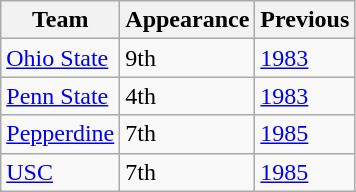<table class="wikitable sortable">
<tr>
<th>Team</th>
<th>Appearance</th>
<th>Previous</th>
</tr>
<tr>
<td><a href='#'>Ohio State</a></td>
<td>9th</td>
<td><a href='#'>1983</a></td>
</tr>
<tr>
<td><a href='#'>Penn State</a></td>
<td>4th</td>
<td><a href='#'>1983</a></td>
</tr>
<tr>
<td><a href='#'>Pepperdine</a></td>
<td>7th</td>
<td><a href='#'>1985</a></td>
</tr>
<tr>
<td><a href='#'>USC</a></td>
<td>7th</td>
<td><a href='#'>1985</a></td>
</tr>
</table>
